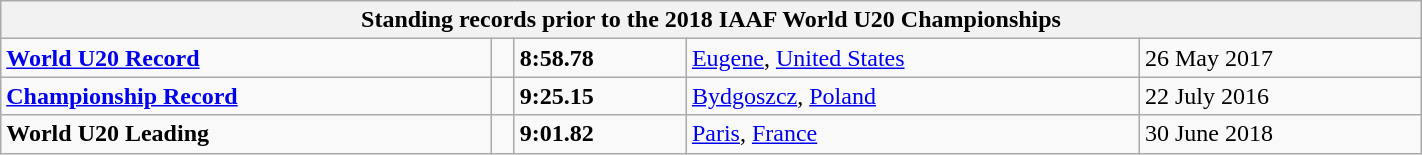<table class="wikitable" width=75%>
<tr>
<th colspan="5">Standing records prior to the 2018 IAAF World U20 Championships</th>
</tr>
<tr>
<td><strong><a href='#'>World U20 Record</a></strong></td>
<td></td>
<td><strong>8:58.78</strong></td>
<td><a href='#'>Eugene</a>, <a href='#'>United States</a></td>
<td>26 May 2017</td>
</tr>
<tr>
<td><strong><a href='#'>Championship Record</a></strong></td>
<td></td>
<td><strong>9:25.15</strong></td>
<td><a href='#'>Bydgoszcz</a>, <a href='#'>Poland</a></td>
<td>22 July 2016</td>
</tr>
<tr>
<td><strong>World U20 Leading</strong></td>
<td></td>
<td><strong>9:01.82</strong></td>
<td><a href='#'>Paris</a>, <a href='#'>France</a></td>
<td>30 June 2018</td>
</tr>
</table>
